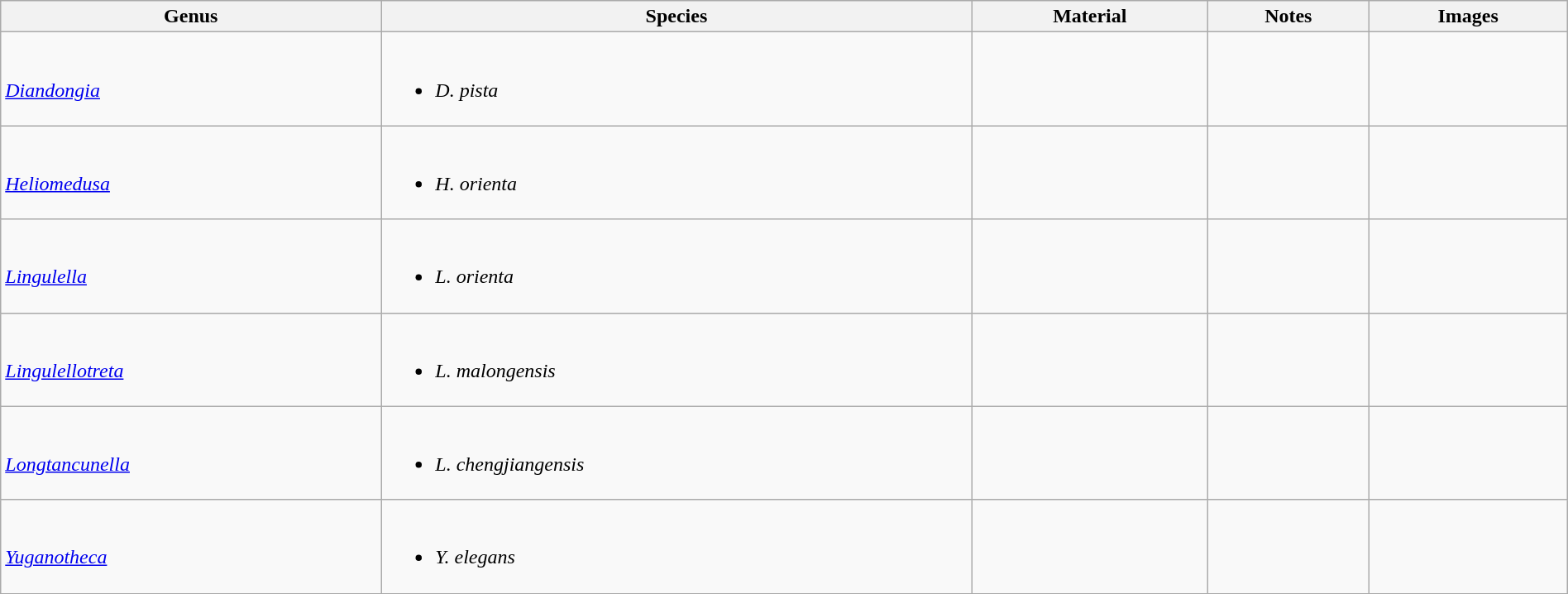<table class="wikitable" style="margin:auto;width:100%;">
<tr>
<th>Genus</th>
<th>Species</th>
<th>Material</th>
<th>Notes</th>
<th>Images</th>
</tr>
<tr>
<td><br><em><a href='#'>Diandongia</a></em></td>
<td><br><ul><li><em>D. pista</em></li></ul></td>
<td></td>
<td></td>
<td></td>
</tr>
<tr>
<td><br><em><a href='#'>Heliomedusa</a></em></td>
<td><br><ul><li><em>H. orienta</em></li></ul></td>
<td></td>
<td></td>
<td><br></td>
</tr>
<tr>
<td><br><em><a href='#'>Lingulella</a></em></td>
<td><br><ul><li><em>L. orienta</em></li></ul></td>
<td></td>
<td></td>
<td><br></td>
</tr>
<tr>
<td><br><em><a href='#'>Lingulellotreta</a></em></td>
<td><br><ul><li><em>L. malongensis</em></li></ul></td>
<td></td>
<td></td>
<td></td>
</tr>
<tr>
<td><br><em><a href='#'>Longtancunella</a></em></td>
<td><br><ul><li><em>L. chengjiangensis</em></li></ul></td>
<td></td>
<td></td>
<td></td>
</tr>
<tr>
<td><br><em><a href='#'>Yuganotheca</a></em></td>
<td><br><ul><li><em>Y. elegans</em></li></ul></td>
<td></td>
<td></td>
<td></td>
</tr>
</table>
